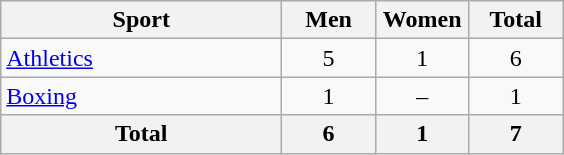<table class="wikitable sortable" style="text-align:center;">
<tr>
<th width=180>Sport</th>
<th width=55>Men</th>
<th width=55>Women</th>
<th width=55>Total</th>
</tr>
<tr>
<td align=left><a href='#'>Athletics</a></td>
<td>5</td>
<td>1</td>
<td>6</td>
</tr>
<tr>
<td align=left><a href='#'>Boxing</a></td>
<td>1</td>
<td>–</td>
<td>1</td>
</tr>
<tr>
<th>Total</th>
<th>6</th>
<th>1</th>
<th>7</th>
</tr>
</table>
